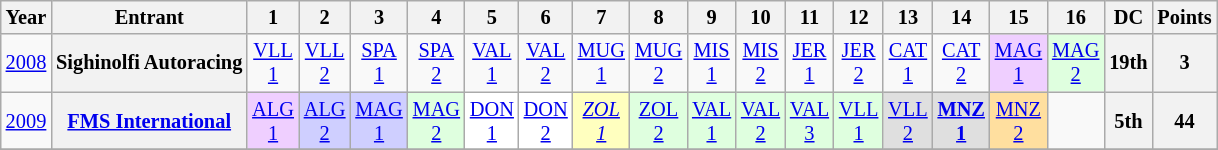<table class="wikitable" style="text-align:center; font-size:85%">
<tr>
<th>Year</th>
<th>Entrant</th>
<th>1</th>
<th>2</th>
<th>3</th>
<th>4</th>
<th>5</th>
<th>6</th>
<th>7</th>
<th>8</th>
<th>9</th>
<th>10</th>
<th>11</th>
<th>12</th>
<th>13</th>
<th>14</th>
<th>15</th>
<th>16</th>
<th>DC</th>
<th>Points</th>
</tr>
<tr>
<td><a href='#'>2008</a></td>
<th nowrap>Sighinolfi Autoracing</th>
<td><a href='#'>VLL<br>1</a></td>
<td><a href='#'>VLL<br>2</a></td>
<td><a href='#'>SPA<br>1</a></td>
<td><a href='#'>SPA<br>2</a></td>
<td><a href='#'>VAL<br>1</a></td>
<td><a href='#'>VAL<br>2</a></td>
<td><a href='#'>MUG<br>1</a></td>
<td><a href='#'>MUG<br>2</a></td>
<td><a href='#'>MIS<br>1</a></td>
<td><a href='#'>MIS<br>2</a></td>
<td><a href='#'>JER<br>1</a></td>
<td><a href='#'>JER<br>2</a></td>
<td><a href='#'>CAT<br>1</a></td>
<td><a href='#'>CAT<br>2</a></td>
<td style="background:#efcfff;"><a href='#'>MAG<br>1</a><br></td>
<td style="background:#dfffdf;"><a href='#'>MAG<br>2</a><br></td>
<th>19th</th>
<th>3</th>
</tr>
<tr>
<td><a href='#'>2009</a></td>
<th nowrap><a href='#'>FMS International</a></th>
<td style="background:#efcfff;"><a href='#'>ALG<br>1</a><br></td>
<td style="background:#cfcfff;"><a href='#'>ALG<br>2</a><br></td>
<td style="background:#cfcfff;"><a href='#'>MAG<br>1</a><br></td>
<td style="background:#dfffdf;"><a href='#'>MAG<br>2</a><br></td>
<td style="background:#ffffff;"><a href='#'>DON<br>1</a><br></td>
<td style="background:#ffffff;"><a href='#'>DON<br>2</a><br></td>
<td style="background:#ffffbf;"><em><a href='#'>ZOL<br>1</a></em><br></td>
<td style="background:#dfffdf;"><a href='#'>ZOL<br>2</a><br></td>
<td style="background:#dfffdf;"><a href='#'>VAL<br>1</a><br></td>
<td style="background:#dfffdf;"><a href='#'>VAL<br>2</a><br></td>
<td style="background:#dfffdf;"><a href='#'>VAL<br>3</a><br></td>
<td style="background:#dfffdf;"><a href='#'>VLL<br>1</a><br></td>
<td style="background:#dfdfdf;"><a href='#'>VLL<br>2</a><br></td>
<td style="background:#dfdfdf;"><strong><a href='#'>MNZ<br>1</a></strong><br></td>
<td style="background:#ffdf9f;"><a href='#'>MNZ<br>2</a><br></td>
<td></td>
<th>5th</th>
<th>44</th>
</tr>
<tr>
</tr>
</table>
